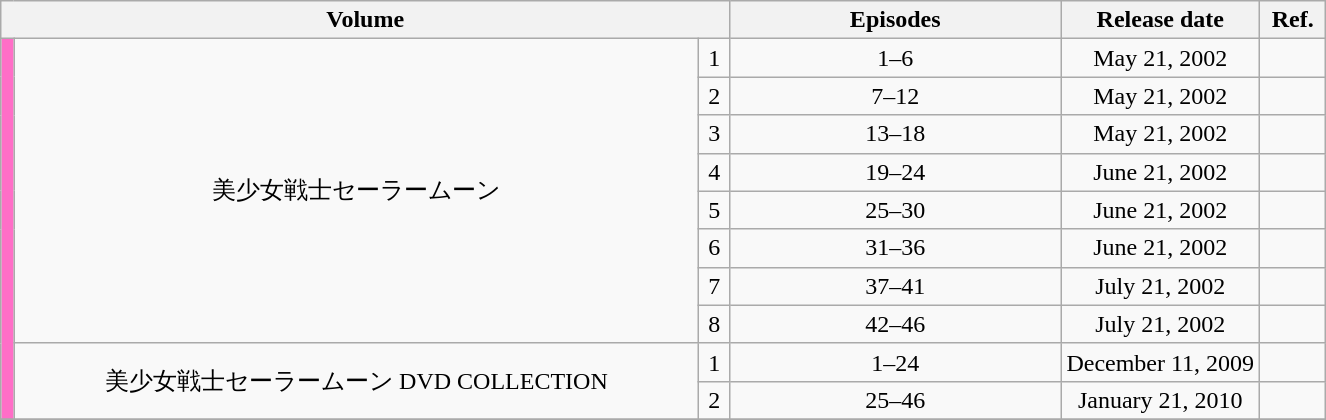<table class="wikitable" style="text-align: center;">
<tr>
<th colspan="3">Volume</th>
<th width="25%">Episodes</th>
<th width="15%">Release date</th>
<th width="5%">Ref.</th>
</tr>
<tr>
<td rowspan="10" width="1%" style="background: #FF6EC7;"></td>
<td rowspan="8">美少女戦士セーラームーン</td>
<td>1</td>
<td>1–6</td>
<td>May 21, 2002</td>
<td></td>
</tr>
<tr>
<td>2</td>
<td>7–12</td>
<td>May 21, 2002</td>
<td></td>
</tr>
<tr>
<td>3</td>
<td>13–18</td>
<td>May 21, 2002</td>
<td></td>
</tr>
<tr>
<td>4</td>
<td>19–24</td>
<td>June 21, 2002</td>
<td></td>
</tr>
<tr>
<td>5</td>
<td>25–30</td>
<td>June 21, 2002</td>
<td></td>
</tr>
<tr>
<td>6</td>
<td>31–36</td>
<td>June 21, 2002</td>
<td></td>
</tr>
<tr>
<td>7</td>
<td>37–41</td>
<td>July 21, 2002</td>
<td></td>
</tr>
<tr>
<td>8</td>
<td>42–46</td>
<td>July 21, 2002</td>
<td></td>
</tr>
<tr>
<td rowspan="2">美少女戦士セーラームーン DVD COLLECTION</td>
<td>1</td>
<td>1–24</td>
<td>December 11, 2009</td>
<td></td>
</tr>
<tr>
<td>2</td>
<td>25–46</td>
<td>January 21, 2010</td>
<td></td>
</tr>
<tr>
</tr>
</table>
